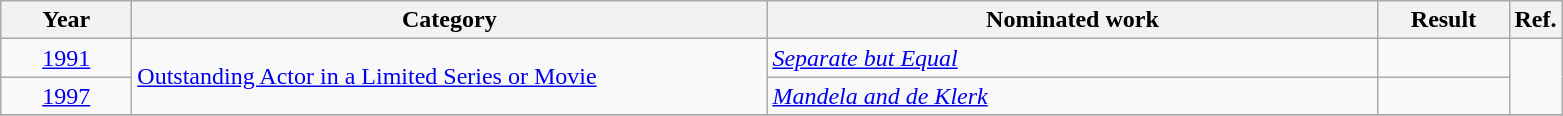<table class=wikitable>
<tr>
<th scope="col" style="width:5em;">Year</th>
<th scope="col" style="width:26em;">Category</th>
<th scope="col" style="width:25em;">Nominated work</th>
<th scope="col" style="width:5em;">Result</th>
<th>Ref.</th>
</tr>
<tr>
<td style="text-align:center;"><a href='#'>1991</a></td>
<td rowspan=2><a href='#'>Outstanding Actor in a Limited Series or Movie</a></td>
<td><em><a href='#'>Separate but Equal</a></em></td>
<td></td>
<td rowspan=2></td>
</tr>
<tr>
<td style="text-align:center;"><a href='#'>1997</a></td>
<td><em><a href='#'>Mandela and de Klerk</a></em></td>
<td></td>
</tr>
<tr>
</tr>
</table>
